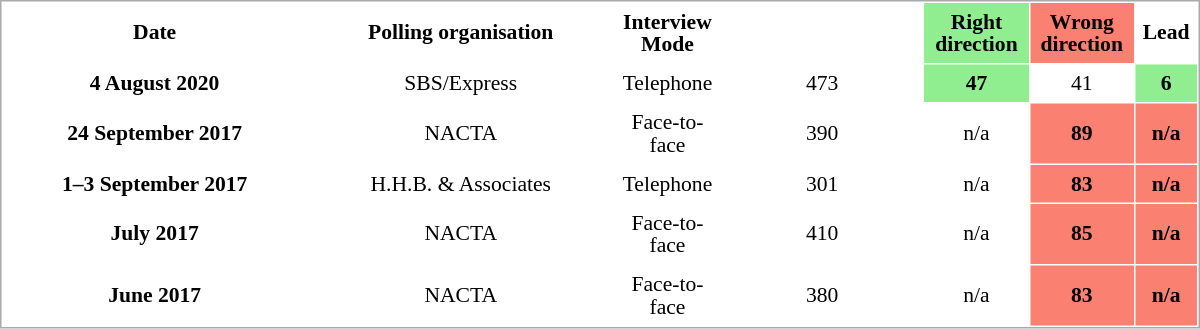<table class="sortable" cellspacing="1" cellpadding="5" style="width:800px; text-align:center; line-height:15px; float:left; margin-right:.5em; margin-top:.4em; font-size:90%;border: 1px solid #aaa;">
<tr>
<th style="width:15em;">Date</th>
<th style="width:15em;">Polling organisation</th>
<th>Interview Mode</th>
<th style="width:10em;"></th>
<th style="background-color:lightgreen;width:60px">Right direction</th>
<th style="background-color:salmon;width:60px"><strong>Wrong direction</strong></th>
<th data-sort-type="number" style="width:2em;"><strong>Lead</strong></th>
</tr>
<tr>
<th>4 August 2020</th>
<td>SBS/Express</td>
<td>Telephone</td>
<td>473</td>
<td style="background:#90EE90;"><strong>47</strong></td>
<td>41</td>
<td style="background:#90EE90;"><strong>6</strong></td>
</tr>
<tr>
<th data-sort-value="2017-12-5">24 September 2017</th>
<td>NACTA</td>
<td>Face-to-face</td>
<td>390</td>
<td>n/a</td>
<td style="background:#FA8072;"><strong>89</strong></td>
<td style="background:#FA8072;"><strong>n/a</strong></td>
</tr>
<tr>
<th data-sort-value="2017-11-12">1–3 September 2017</th>
<td>H.H.B. & Associates</td>
<td>Telephone</td>
<td>301</td>
<td>n/a</td>
<td style="background:#FA8072;"><strong>83</strong></td>
<td style="background:#FA8072;"><strong>n/a</strong></td>
</tr>
<tr>
<th data-sort-value="2017-11-01">July 2017</th>
<td>NACTA</td>
<td>Face-to-face</td>
<td>410</td>
<td>n/a</td>
<td style="background:#FA8072;"><strong>85</strong></td>
<td style="background:#FA8072;"><strong>n/a</strong></td>
</tr>
<tr>
<th data-sort-value="2017-10-15">June 2017</th>
<td>NACTA</td>
<td>Face-to-face</td>
<td>380</td>
<td>n/a</td>
<td style="background:#FA8072;"><strong>83</strong></td>
<td style="background:#FA8072;"><strong>n/a</strong></td>
</tr>
</table>
